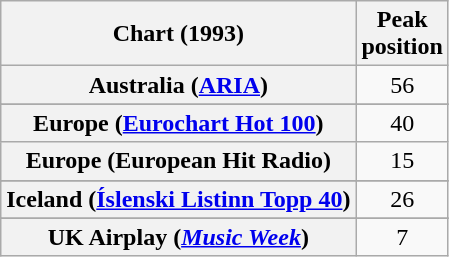<table class="wikitable sortable plainrowheaders" style="text-align:center">
<tr>
<th>Chart (1993)</th>
<th>Peak<br>position</th>
</tr>
<tr>
<th scope="row">Australia (<a href='#'>ARIA</a>)</th>
<td>56</td>
</tr>
<tr>
</tr>
<tr>
<th scope="row">Europe (<a href='#'>Eurochart Hot 100</a>)</th>
<td>40</td>
</tr>
<tr>
<th scope="row">Europe (European Hit Radio)</th>
<td>15</td>
</tr>
<tr>
</tr>
<tr>
<th scope="row">Iceland (<a href='#'>Íslenski Listinn Topp 40</a>)</th>
<td>26</td>
</tr>
<tr>
</tr>
<tr>
<th scope="row">UK Airplay (<em><a href='#'>Music Week</a></em>)</th>
<td>7</td>
</tr>
</table>
